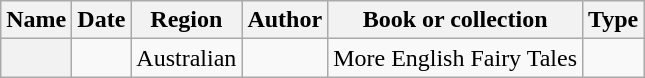<table class="wikitable sortable">
<tr>
<th scope="col">Name</th>
<th scope="col">Date</th>
<th scope="col">Region</th>
<th scope="col">Author</th>
<th scope="col">Book or collection</th>
<th scope="col">Type</th>
</tr>
<tr>
<th></th>
<td></td>
<td>Australian</td>
<td></td>
<td>More English Fairy Tales</td>
<td></td>
</tr>
</table>
